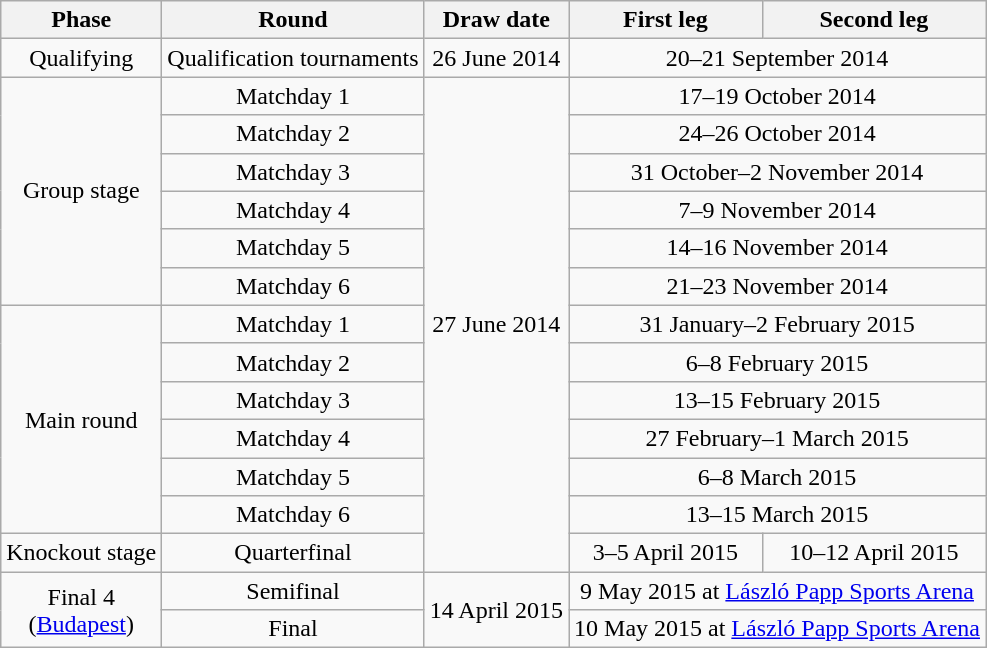<table class="wikitable" style="text-align:center">
<tr>
<th>Phase</th>
<th>Round</th>
<th>Draw date</th>
<th>First leg</th>
<th>Second leg</th>
</tr>
<tr>
<td>Qualifying</td>
<td>Qualification tournaments</td>
<td>26 June 2014</td>
<td colspan=2>20–21 September 2014</td>
</tr>
<tr>
<td rowspan=6>Group stage</td>
<td>Matchday 1</td>
<td rowspan=13>27 June 2014</td>
<td colspan=2>17–19 October 2014</td>
</tr>
<tr>
<td>Matchday 2</td>
<td colspan=2>24–26 October 2014</td>
</tr>
<tr>
<td>Matchday 3</td>
<td colspan=2>31 October–2 November 2014</td>
</tr>
<tr>
<td>Matchday 4</td>
<td colspan=2>7–9 November 2014</td>
</tr>
<tr>
<td>Matchday 5</td>
<td colspan=2>14–16 November 2014</td>
</tr>
<tr>
<td>Matchday 6</td>
<td colspan=2>21–23 November 2014</td>
</tr>
<tr>
<td rowspan=6>Main round</td>
<td>Matchday 1</td>
<td colspan=2>31 January–2 February 2015</td>
</tr>
<tr>
<td>Matchday 2</td>
<td colspan=2>6–8 February 2015</td>
</tr>
<tr>
<td>Matchday 3</td>
<td colspan=2>13–15 February 2015</td>
</tr>
<tr>
<td>Matchday 4</td>
<td colspan=2>27 February–1 March 2015</td>
</tr>
<tr>
<td>Matchday 5</td>
<td colspan=2>6–8 March 2015</td>
</tr>
<tr>
<td>Matchday 6</td>
<td colspan=2>13–15 March 2015</td>
</tr>
<tr>
<td>Knockout stage</td>
<td>Quarterfinal</td>
<td>3–5 April 2015</td>
<td>10–12 April 2015</td>
</tr>
<tr>
<td rowspan=2>Final 4<br>(<a href='#'>Budapest</a>)</td>
<td>Semifinal</td>
<td rowspan=2>14 April 2015</td>
<td colspan=2>9 May 2015 at <a href='#'>László Papp Sports Arena</a></td>
</tr>
<tr>
<td>Final</td>
<td colspan=2>10 May 2015 at <a href='#'>László Papp Sports Arena</a></td>
</tr>
</table>
